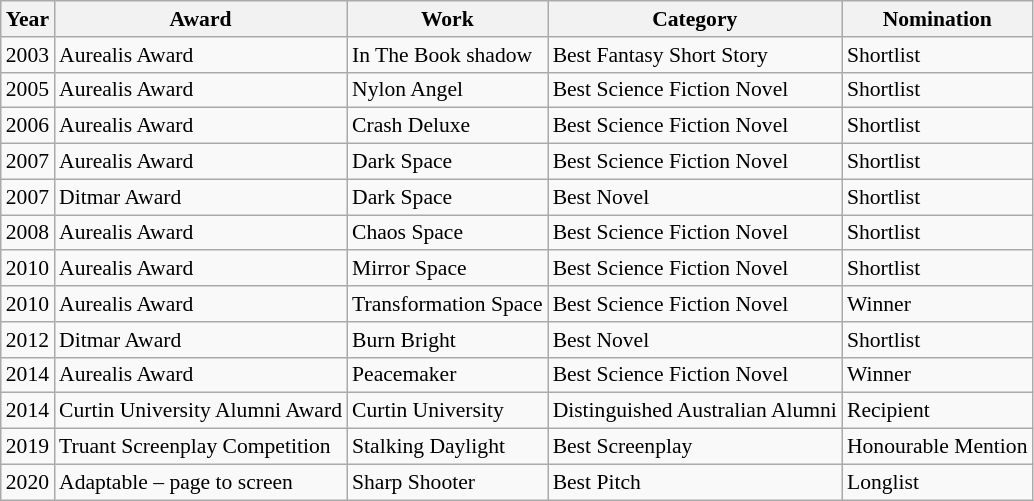<table class="wikitable sortable" style="font-size:90%; text-align:left">
<tr>
<th>Year</th>
<th>Award</th>
<th>Work</th>
<th>Category</th>
<th>Nomination</th>
</tr>
<tr>
<td>2003</td>
<td>Aurealis Award</td>
<td>In The Book shadow</td>
<td>Best Fantasy Short Story</td>
<td>Shortlist</td>
</tr>
<tr>
<td>2005</td>
<td>Aurealis Award</td>
<td>Nylon Angel</td>
<td>Best Science Fiction Novel</td>
<td>Shortlist</td>
</tr>
<tr>
<td>2006</td>
<td>Aurealis Award</td>
<td>Crash Deluxe</td>
<td>Best Science Fiction Novel</td>
<td>Shortlist</td>
</tr>
<tr>
<td>2007</td>
<td>Aurealis Award</td>
<td>Dark Space</td>
<td>Best Science Fiction Novel</td>
<td>Shortlist</td>
</tr>
<tr>
<td>2007</td>
<td>Ditmar Award</td>
<td>Dark Space</td>
<td>Best Novel</td>
<td>Shortlist</td>
</tr>
<tr>
<td>2008</td>
<td>Aurealis Award</td>
<td>Chaos Space</td>
<td>Best Science Fiction Novel</td>
<td>Shortlist</td>
</tr>
<tr>
<td>2010</td>
<td>Aurealis Award</td>
<td>Mirror Space</td>
<td>Best Science Fiction Novel</td>
<td>Shortlist</td>
</tr>
<tr>
<td>2010</td>
<td>Aurealis Award</td>
<td>Transformation Space</td>
<td>Best Science Fiction Novel</td>
<td>Winner</td>
</tr>
<tr>
<td>2012</td>
<td>Ditmar Award</td>
<td>Burn Bright</td>
<td>Best Novel</td>
<td>Shortlist</td>
</tr>
<tr>
<td>2014</td>
<td>Aurealis Award</td>
<td>Peacemaker</td>
<td>Best Science Fiction Novel</td>
<td>Winner</td>
</tr>
<tr>
<td>2014</td>
<td>Curtin University Alumni Award</td>
<td>Curtin University</td>
<td>Distinguished Australian Alumni</td>
<td>Recipient</td>
</tr>
<tr>
<td>2019</td>
<td>Truant Screenplay Competition</td>
<td>Stalking Daylight</td>
<td>Best Screenplay</td>
<td>Honourable Mention</td>
</tr>
<tr>
<td>2020</td>
<td>Adaptable – page to screen</td>
<td>Sharp Shooter</td>
<td>Best Pitch</td>
<td>Longlist</td>
</tr>
</table>
